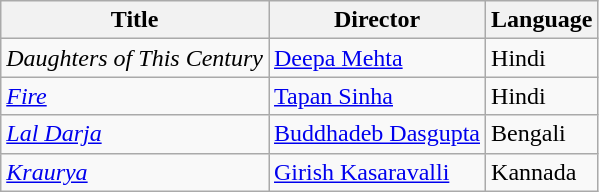<table class="wikitable">
<tr>
<th>Title</th>
<th>Director</th>
<th>Language</th>
</tr>
<tr>
<td><em>Daughters of This Century</em></td>
<td><a href='#'>Deepa Mehta</a></td>
<td>Hindi</td>
</tr>
<tr>
<td><em><a href='#'>Fire</a></em></td>
<td><a href='#'>Tapan Sinha</a></td>
<td>Hindi</td>
</tr>
<tr>
<td><em><a href='#'>Lal Darja</a></em></td>
<td><a href='#'>Buddhadeb Dasgupta</a></td>
<td>Bengali</td>
</tr>
<tr>
<td><em><a href='#'>Kraurya</a></em></td>
<td><a href='#'>Girish Kasaravalli</a></td>
<td>Kannada</td>
</tr>
</table>
